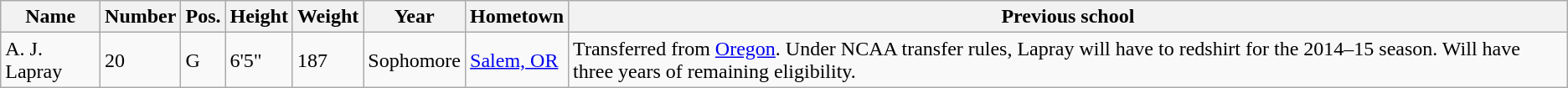<table class="wikitable sortable" border="1">
<tr>
<th>Name</th>
<th>Number</th>
<th>Pos.</th>
<th>Height</th>
<th>Weight</th>
<th>Year</th>
<th>Hometown</th>
<th class="unsortable">Previous school</th>
</tr>
<tr>
<td sortname>A. J. Lapray</td>
<td>20</td>
<td>G</td>
<td>6'5"</td>
<td>187</td>
<td>Sophomore</td>
<td><a href='#'>Salem, OR</a></td>
<td>Transferred from <a href='#'>Oregon</a>. Under NCAA transfer rules, Lapray will have to redshirt for the 2014–15 season. Will have three years of remaining eligibility.</td>
</tr>
</table>
